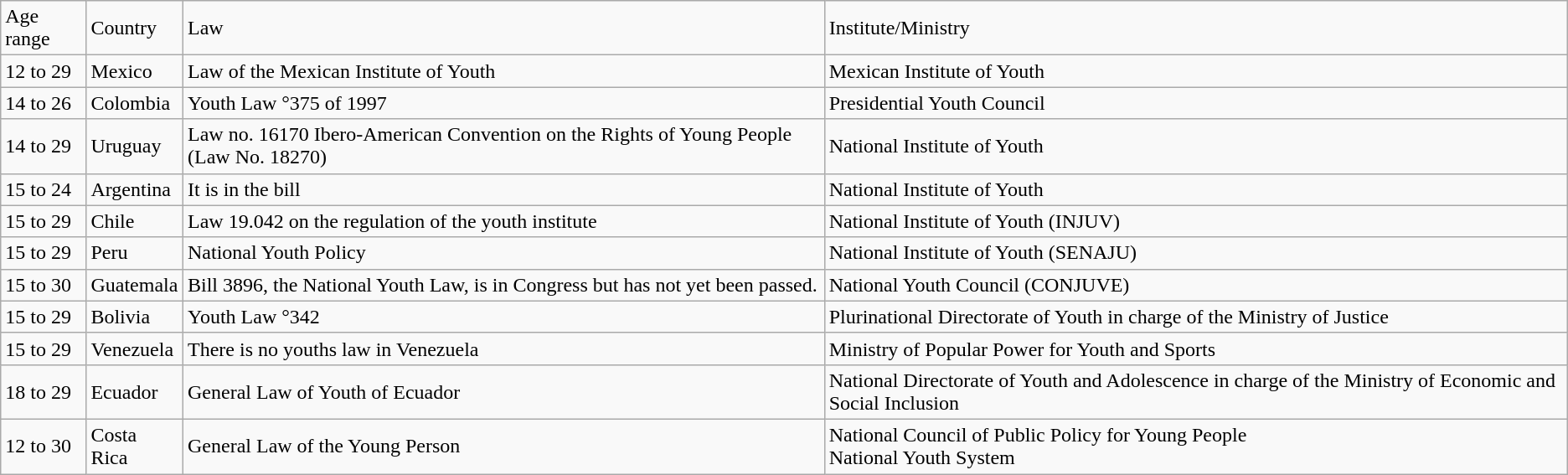<table class="wikitable">
<tr>
<td>Age range</td>
<td>Country</td>
<td>Law</td>
<td>Institute/Ministry</td>
</tr>
<tr>
<td>12 to 29</td>
<td>Mexico</td>
<td>Law of the Mexican Institute of Youth</td>
<td>Mexican Institute of Youth</td>
</tr>
<tr>
<td>14 to 26</td>
<td>Colombia</td>
<td>Youth Law °375 of 1997</td>
<td>Presidential Youth Council</td>
</tr>
<tr>
<td>14 to 29</td>
<td>Uruguay</td>
<td>Law no. 16170 Ibero-American Convention on the Rights of Young People (Law No. 18270)</td>
<td>National Institute of Youth</td>
</tr>
<tr>
<td>15 to 24</td>
<td>Argentina</td>
<td>It is in the bill</td>
<td>National Institute of Youth</td>
</tr>
<tr>
<td>15 to 29</td>
<td>Chile</td>
<td>Law 19.042 on the regulation of the youth institute</td>
<td>National Institute of Youth (INJUV)</td>
</tr>
<tr>
<td>15 to 29</td>
<td>Peru</td>
<td>National Youth Policy</td>
<td>National Institute of Youth (SENAJU)</td>
</tr>
<tr>
<td>15 to 30</td>
<td>Guatemala</td>
<td>Bill 3896, the National Youth Law, is in Congress but has not yet been passed.</td>
<td>National Youth Council (CONJUVE)</td>
</tr>
<tr>
<td>15 to 29</td>
<td>Bolivia</td>
<td>Youth Law °342</td>
<td>Plurinational Directorate of Youth in charge of the Ministry of Justice</td>
</tr>
<tr>
<td>15 to 29</td>
<td>Venezuela</td>
<td>There is no youths law in Venezuela</td>
<td>Ministry of Popular Power for Youth and Sports</td>
</tr>
<tr>
<td>18 to 29</td>
<td>Ecuador</td>
<td>General Law of Youth of Ecuador</td>
<td>National Directorate of Youth and Adolescence in charge of the Ministry of Economic and Social Inclusion</td>
</tr>
<tr>
<td>12 to 30</td>
<td>Costa Rica</td>
<td>General Law of the Young Person</td>
<td>National Council of Public Policy for Young People<br>National Youth System</td>
</tr>
</table>
